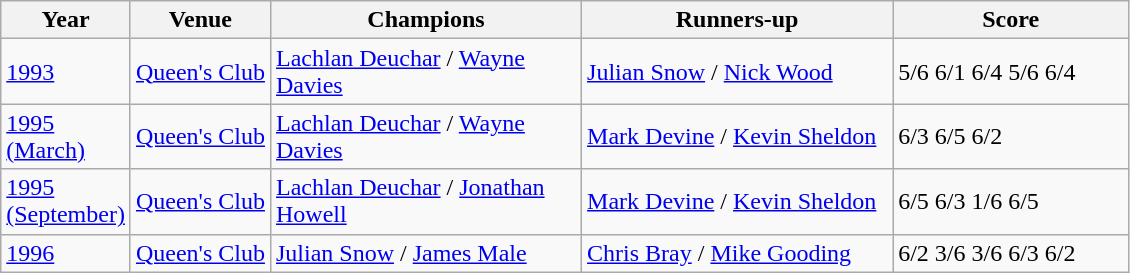<table class="wikitable">
<tr>
<th style="width:40px">Year</th>
<th>Venue</th>
<th style="width:200px">Champions</th>
<th style="width:200px">Runners-up</th>
<th style="width:150px" class="unsortable">Score</th>
</tr>
<tr>
<td><a href='#'>1993</a></td>
<td><a href='#'>Queen's Club</a></td>
<td> <a href='#'>Lachlan Deuchar</a> /  <a href='#'>Wayne Davies</a></td>
<td> <a href='#'>Julian Snow</a> /  <a href='#'>Nick Wood</a></td>
<td>5/6 6/1 6/4 5/6 6/4</td>
</tr>
<tr>
<td><a href='#'>1995 (March)</a></td>
<td><a href='#'>Queen's Club</a></td>
<td> <a href='#'>Lachlan Deuchar</a> /  <a href='#'>Wayne Davies</a></td>
<td> <a href='#'>Mark Devine</a> /  <a href='#'>Kevin Sheldon</a></td>
<td>6/3 6/5 6/2</td>
</tr>
<tr>
<td><a href='#'>1995 (September)</a></td>
<td><a href='#'>Queen's Club</a></td>
<td> <a href='#'>Lachlan Deuchar</a> /  <a href='#'>Jonathan Howell</a></td>
<td> <a href='#'>Mark Devine</a> /  <a href='#'>Kevin Sheldon</a></td>
<td>6/5 6/3 1/6 6/5</td>
</tr>
<tr>
<td><a href='#'>1996</a></td>
<td><a href='#'>Queen's Club</a></td>
<td> <a href='#'>Julian Snow</a> /  <a href='#'>James Male</a></td>
<td> <a href='#'>Chris Bray</a> /  <a href='#'>Mike Gooding</a></td>
<td>6/2 3/6 3/6 6/3 6/2</td>
</tr>
</table>
